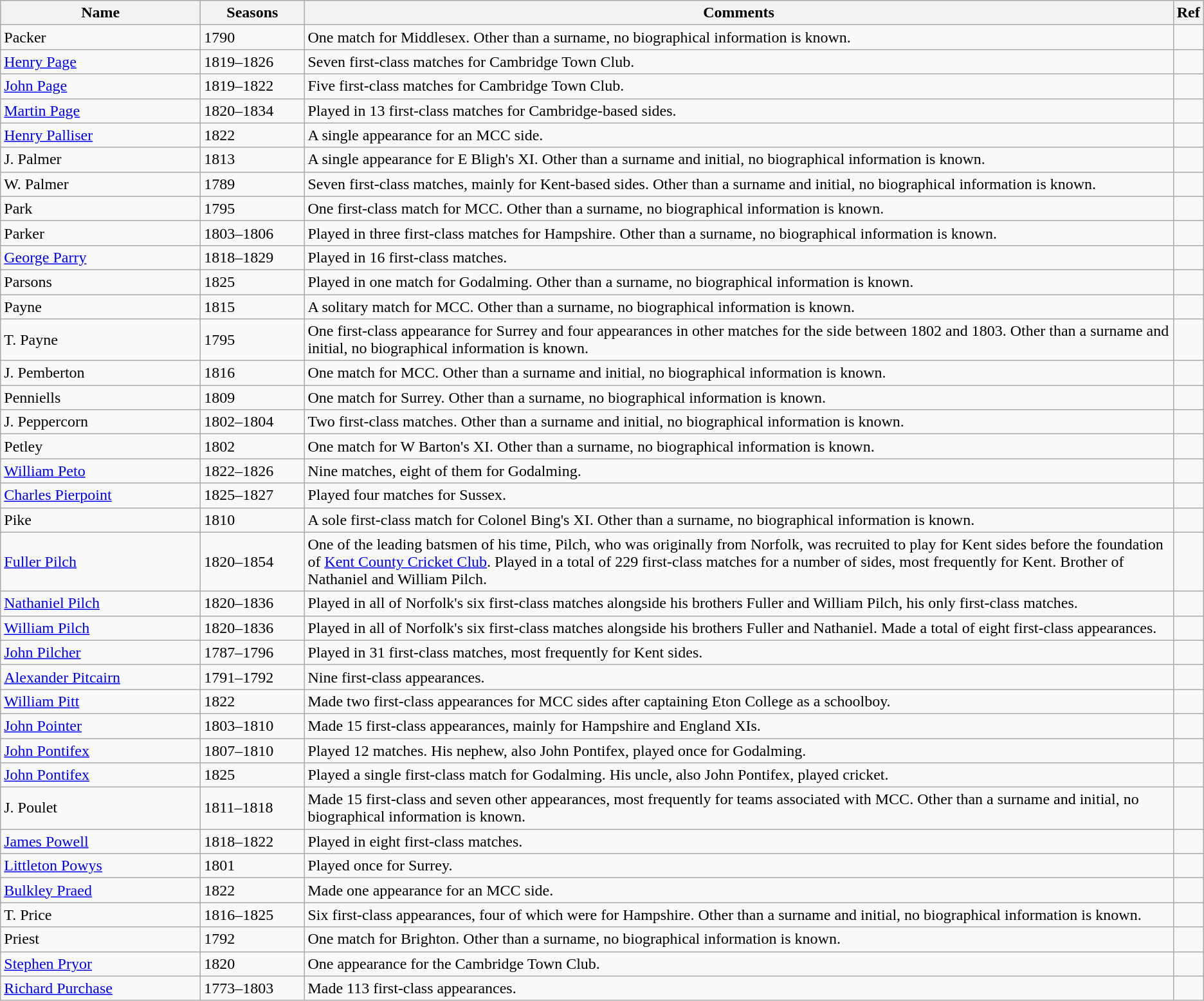<table class="wikitable">
<tr>
<th style="width:200px">Name</th>
<th style="width: 100px">Seasons</th>
<th>Comments</th>
<th>Ref</th>
</tr>
<tr>
<td>Packer</td>
<td>1790</td>
<td>One match for Middlesex. Other than a surname, no biographical information is known.</td>
<td></td>
</tr>
<tr>
<td><a href='#'>Henry Page</a></td>
<td>1819–1826</td>
<td>Seven first-class matches for Cambridge Town Club.</td>
<td></td>
</tr>
<tr>
<td><a href='#'>John Page</a></td>
<td>1819–1822</td>
<td>Five first-class matches for Cambridge Town Club.</td>
<td></td>
</tr>
<tr>
<td><a href='#'>Martin Page</a></td>
<td>1820–1834</td>
<td>Played in 13 first-class matches for Cambridge-based sides.</td>
<td></td>
</tr>
<tr>
<td><a href='#'>Henry Palliser</a></td>
<td>1822</td>
<td>A single appearance for an MCC side.</td>
<td></td>
</tr>
<tr>
<td>J. Palmer</td>
<td>1813</td>
<td>A single appearance for E Bligh's XI. Other than a surname and initial, no biographical information is known.</td>
<td></td>
</tr>
<tr>
<td>W. Palmer</td>
<td>1789</td>
<td>Seven first-class matches, mainly for Kent-based sides. Other than a surname and initial, no biographical information is known.</td>
<td></td>
</tr>
<tr>
<td>Park</td>
<td>1795</td>
<td>One first-class match for MCC. Other than a surname, no biographical information is known.</td>
<td></td>
</tr>
<tr>
<td>Parker</td>
<td>1803–1806</td>
<td>Played in three first-class matches for Hampshire. Other than a surname, no biographical information is known.</td>
<td></td>
</tr>
<tr>
<td><a href='#'>George Parry</a></td>
<td>1818–1829</td>
<td>Played in 16 first-class matches.</td>
<td></td>
</tr>
<tr>
<td>Parsons</td>
<td>1825</td>
<td>Played in one match for Godalming. Other than a surname, no biographical information is known.</td>
<td></td>
</tr>
<tr>
<td>Payne</td>
<td>1815</td>
<td>A solitary match for MCC. Other than a surname, no biographical information is known.</td>
<td></td>
</tr>
<tr>
<td>T. Payne</td>
<td>1795</td>
<td>One first-class appearance for Surrey and four appearances in other matches for the side between 1802 and 1803. Other than a surname and initial, no biographical information is known.</td>
<td></td>
</tr>
<tr>
<td>J. Pemberton</td>
<td>1816</td>
<td>One match for MCC. Other than a surname and initial, no biographical information is known.</td>
<td></td>
</tr>
<tr>
<td>Penniells</td>
<td>1809</td>
<td>One match for Surrey. Other than a surname, no biographical information is known.</td>
<td></td>
</tr>
<tr>
<td>J. Peppercorn</td>
<td>1802–1804</td>
<td>Two first-class matches. Other than a surname and initial, no biographical information is known.</td>
<td></td>
</tr>
<tr>
<td>Petley</td>
<td>1802</td>
<td>One match for W Barton's XI. Other than a surname, no biographical information is known.</td>
<td></td>
</tr>
<tr>
<td><a href='#'>William Peto</a></td>
<td>1822–1826</td>
<td>Nine matches, eight of them for Godalming.</td>
<td></td>
</tr>
<tr>
<td><a href='#'>Charles Pierpoint</a></td>
<td>1825–1827</td>
<td>Played four matches for Sussex.</td>
<td></td>
</tr>
<tr>
<td>Pike</td>
<td>1810</td>
<td>A sole first-class match for Colonel Bing's XI. Other than a surname, no biographical information is known.</td>
<td></td>
</tr>
<tr>
<td><a href='#'>Fuller Pilch</a></td>
<td>1820–1854</td>
<td>One of the leading batsmen of his time, Pilch, who was originally from Norfolk, was recruited to play for Kent sides before the foundation of <a href='#'>Kent County Cricket Club</a>. Played in a total of 229 first-class matches for a number of sides, most frequently for Kent. Brother of Nathaniel and William Pilch.</td>
<td></td>
</tr>
<tr>
<td><a href='#'>Nathaniel Pilch</a></td>
<td>1820–1836</td>
<td>Played in all of Norfolk's six first-class matches alongside his brothers Fuller and William Pilch, his only first-class matches.</td>
<td></td>
</tr>
<tr>
<td><a href='#'>William Pilch</a></td>
<td>1820–1836</td>
<td>Played in all of Norfolk's six first-class matches alongside his brothers Fuller and Nathaniel. Made a total of eight first-class appearances.</td>
<td></td>
</tr>
<tr>
<td><a href='#'>John Pilcher</a></td>
<td>1787–1796</td>
<td>Played in 31 first-class matches, most frequently for Kent sides.</td>
<td></td>
</tr>
<tr>
<td><a href='#'>Alexander Pitcairn</a></td>
<td>1791–1792</td>
<td>Nine first-class appearances.</td>
<td></td>
</tr>
<tr>
<td><a href='#'>William Pitt</a></td>
<td>1822</td>
<td>Made two first-class appearances for MCC sides after captaining Eton College as a schoolboy.</td>
<td></td>
</tr>
<tr>
<td><a href='#'>John Pointer</a></td>
<td>1803–1810</td>
<td>Made 15 first-class appearances, mainly for Hampshire and England XIs.</td>
<td></td>
</tr>
<tr>
<td><a href='#'>John Pontifex</a></td>
<td>1807–1810</td>
<td>Played 12 matches. His nephew, also John Pontifex, played once for Godalming.</td>
<td></td>
</tr>
<tr>
<td><a href='#'>John Pontifex</a></td>
<td>1825</td>
<td>Played a single first-class match for Godalming. His uncle, also John Pontifex, played cricket.</td>
<td></td>
</tr>
<tr>
<td>J. Poulet</td>
<td>1811–1818</td>
<td>Made 15 first-class and seven other appearances, most frequently for teams associated with MCC. Other than a surname and initial, no biographical information is known.</td>
<td></td>
</tr>
<tr>
<td><a href='#'>James Powell</a></td>
<td>1818–1822</td>
<td>Played in eight first-class matches.</td>
<td></td>
</tr>
<tr>
<td><a href='#'>Littleton Powys</a></td>
<td>1801</td>
<td>Played once for Surrey.</td>
<td></td>
</tr>
<tr>
<td><a href='#'>Bulkley Praed</a></td>
<td>1822</td>
<td>Made one appearance for an MCC side.</td>
<td></td>
</tr>
<tr>
<td>T. Price</td>
<td>1816–1825</td>
<td>Six first-class appearances, four of which were for Hampshire. Other than a surname and initial, no biographical information is known.</td>
<td></td>
</tr>
<tr>
<td>Priest</td>
<td>1792</td>
<td>One match for Brighton. Other than a surname, no biographical information is known.</td>
<td></td>
</tr>
<tr>
<td><a href='#'>Stephen Pryor</a></td>
<td>1820</td>
<td>One appearance for the Cambridge Town Club.</td>
<td></td>
</tr>
<tr>
<td><a href='#'>Richard Purchase</a></td>
<td>1773–1803</td>
<td>Made 113 first-class appearances.</td>
<td></td>
</tr>
</table>
